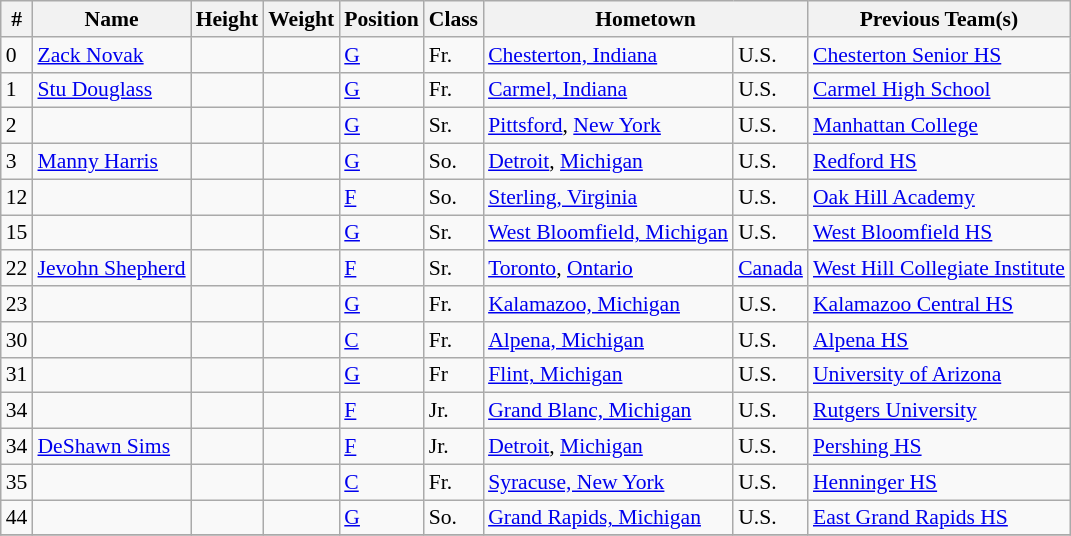<table class="wikitable" style="font-size: 90%">
<tr>
<th>#</th>
<th>Name</th>
<th>Height</th>
<th>Weight</th>
<th>Position</th>
<th>Class</th>
<th colspan="2">Hometown</th>
<th>Previous Team(s)</th>
</tr>
<tr>
<td>0</td>
<td><a href='#'>Zack Novak</a></td>
<td></td>
<td></td>
<td><a href='#'>G</a></td>
<td>Fr.</td>
<td><a href='#'>Chesterton, Indiana</a></td>
<td>U.S.</td>
<td><a href='#'>Chesterton Senior HS</a></td>
</tr>
<tr>
<td>1</td>
<td><a href='#'>Stu Douglass</a></td>
<td></td>
<td></td>
<td><a href='#'>G</a></td>
<td>Fr.</td>
<td><a href='#'>Carmel, Indiana</a></td>
<td>U.S.</td>
<td><a href='#'>Carmel High School</a></td>
</tr>
<tr>
<td>2</td>
<td></td>
<td></td>
<td></td>
<td><a href='#'>G</a></td>
<td>Sr.</td>
<td><a href='#'>Pittsford</a>, <a href='#'>New York</a></td>
<td>U.S.</td>
<td><a href='#'>Manhattan College</a></td>
</tr>
<tr>
<td>3</td>
<td><a href='#'>Manny Harris</a></td>
<td></td>
<td></td>
<td><a href='#'>G</a></td>
<td>So.</td>
<td><a href='#'>Detroit</a>, <a href='#'>Michigan</a></td>
<td>U.S.</td>
<td><a href='#'>Redford HS</a></td>
</tr>
<tr>
<td>12</td>
<td></td>
<td></td>
<td></td>
<td><a href='#'>F</a></td>
<td>So.</td>
<td><a href='#'>Sterling, Virginia</a></td>
<td>U.S.</td>
<td><a href='#'>Oak Hill Academy</a></td>
</tr>
<tr>
<td>15</td>
<td></td>
<td></td>
<td></td>
<td><a href='#'>G</a></td>
<td>Sr.</td>
<td><a href='#'>West Bloomfield, Michigan</a></td>
<td>U.S.</td>
<td><a href='#'>West Bloomfield HS</a></td>
</tr>
<tr>
<td>22</td>
<td><a href='#'>Jevohn Shepherd</a></td>
<td></td>
<td></td>
<td><a href='#'>F</a></td>
<td>Sr.</td>
<td><a href='#'>Toronto</a>, <a href='#'>Ontario</a></td>
<td><a href='#'>Canada</a></td>
<td><a href='#'>West Hill Collegiate Institute</a></td>
</tr>
<tr>
<td>23</td>
<td></td>
<td></td>
<td></td>
<td><a href='#'>G</a></td>
<td>Fr.</td>
<td><a href='#'>Kalamazoo, Michigan</a></td>
<td>U.S.</td>
<td><a href='#'>Kalamazoo Central HS</a></td>
</tr>
<tr>
<td>30</td>
<td></td>
<td></td>
<td></td>
<td><a href='#'>C</a></td>
<td>Fr.</td>
<td><a href='#'>Alpena, Michigan</a></td>
<td>U.S.</td>
<td><a href='#'>Alpena HS</a></td>
</tr>
<tr>
<td>31</td>
<td></td>
<td></td>
<td></td>
<td><a href='#'>G</a></td>
<td>Fr</td>
<td><a href='#'>Flint, Michigan</a></td>
<td>U.S.</td>
<td><a href='#'>University of Arizona</a></td>
</tr>
<tr>
<td>34</td>
<td></td>
<td></td>
<td></td>
<td><a href='#'>F</a></td>
<td>Jr.</td>
<td><a href='#'>Grand Blanc, Michigan</a></td>
<td>U.S.</td>
<td><a href='#'>Rutgers University</a></td>
</tr>
<tr>
<td>34</td>
<td><a href='#'>DeShawn Sims</a></td>
<td></td>
<td></td>
<td><a href='#'>F</a></td>
<td>Jr.</td>
<td><a href='#'>Detroit</a>, <a href='#'>Michigan</a></td>
<td>U.S.</td>
<td><a href='#'>Pershing HS</a></td>
</tr>
<tr>
<td>35</td>
<td></td>
<td></td>
<td></td>
<td><a href='#'>C</a></td>
<td>Fr.</td>
<td><a href='#'>Syracuse, New York</a></td>
<td>U.S.</td>
<td><a href='#'>Henninger HS</a></td>
</tr>
<tr>
<td>44</td>
<td></td>
<td></td>
<td></td>
<td><a href='#'>G</a></td>
<td>So.</td>
<td><a href='#'>Grand Rapids, Michigan</a></td>
<td>U.S.</td>
<td><a href='#'>East Grand Rapids HS</a></td>
</tr>
<tr>
</tr>
</table>
